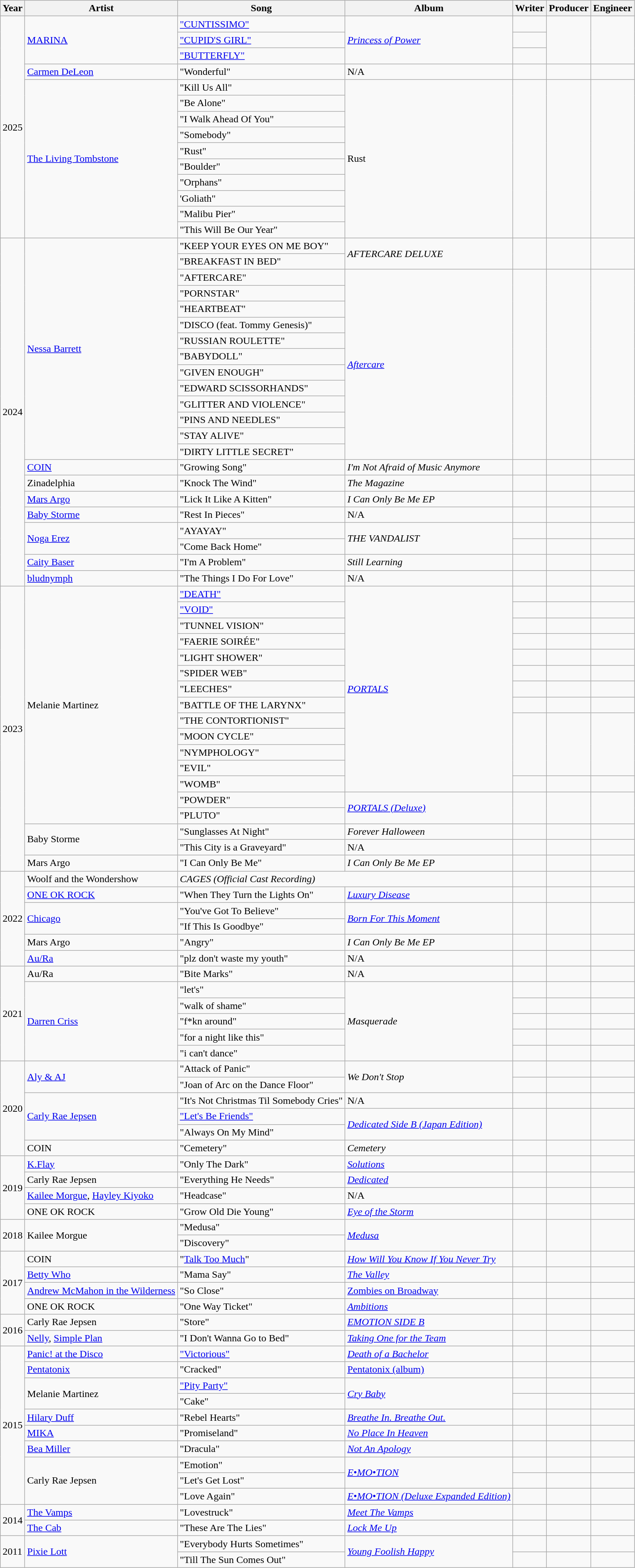<table class="wikitable sortable">
<tr>
<th>Year</th>
<th>Artist</th>
<th>Song</th>
<th>Album</th>
<th>Writer</th>
<th>Producer</th>
<th>Engineer</th>
</tr>
<tr>
<td rowspan="14">2025</td>
<td rowspan="3"><a href='#'>MARINA</a></td>
<td><a href='#'>"CUNTISSIMO"</a></td>
<td rowspan="3"><em><a href='#'>Princess of Power</a></em></td>
<td></td>
<td rowspan="3"></td>
<td rowspan="3"></td>
</tr>
<tr>
<td><a href='#'>"CUPID'S GIRL"</a></td>
<td></td>
</tr>
<tr>
<td><a href='#'>"BUTTERFLY"</a></td>
<td></td>
</tr>
<tr>
<td><a href='#'>Carmen DeLeon</a></td>
<td>"Wonderful"</td>
<td>N/A</td>
<td></td>
<td></td>
<td></td>
</tr>
<tr>
<td rowspan="10"><a href='#'>The Living Tombstone</a></td>
<td>"Kill Us All"</td>
<td rowspan="10">Rust</td>
<td rowspan="10"></td>
<td rowspan="10"></td>
<td rowspan="10"></td>
</tr>
<tr>
<td>"Be Alone"</td>
</tr>
<tr>
<td>"I Walk Ahead Of You"</td>
</tr>
<tr>
<td>"Somebody"</td>
</tr>
<tr>
<td>"Rust"</td>
</tr>
<tr>
<td>"Boulder"</td>
</tr>
<tr>
<td>"Orphans"</td>
</tr>
<tr>
<td>'Goliath"</td>
</tr>
<tr>
<td>"Malibu Pier"</td>
</tr>
<tr>
<td>"This Will Be Our Year"</td>
</tr>
<tr>
<td rowspan="22">2024</td>
<td rowspan="14"><a href='#'>Nessa Barrett</a></td>
<td>"KEEP YOUR EYES ON ME BOY"</td>
<td rowspan="2"><em>AFTERCARE DELUXE</em></td>
<td rowspan="2"></td>
<td rowspan="2"></td>
<td rowspan="2"></td>
</tr>
<tr>
<td>"BREAKFAST IN BED"</td>
</tr>
<tr>
<td>"AFTERCARE"</td>
<td rowspan="12"><em><a href='#'>Aftercare</a></em> </td>
<td rowspan="12"></td>
<td rowspan="12"></td>
<td rowspan="12"></td>
</tr>
<tr>
<td>"PORNSTAR"</td>
</tr>
<tr>
<td>"HEARTBEAT"</td>
</tr>
<tr>
<td>"DISCO (feat. Tommy Genesis)"</td>
</tr>
<tr>
<td>"RUSSIAN ROULETTE"</td>
</tr>
<tr>
<td>"BABYDOLL"</td>
</tr>
<tr>
<td>"GIVEN ENOUGH"</td>
</tr>
<tr>
<td>"EDWARD SCISSORHANDS"</td>
</tr>
<tr>
<td>"GLITTER AND VIOLENCE"</td>
</tr>
<tr>
<td>"PINS AND NEEDLES"</td>
</tr>
<tr>
<td>"STAY ALIVE"</td>
</tr>
<tr>
<td>"DIRTY LITTLE SECRET"</td>
</tr>
<tr>
<td><a href='#'>COIN</a></td>
<td>"Growing Song"</td>
<td><em>I'm Not Afraid of Music Anymore</em></td>
<td></td>
<td></td>
<td></td>
</tr>
<tr>
<td>Zinadelphia</td>
<td>"Knock The Wind"</td>
<td><em>The Magazine</em></td>
<td></td>
<td></td>
<td></td>
</tr>
<tr>
<td><a href='#'>Mars Argo</a></td>
<td>"Lick It Like A Kitten"</td>
<td><em>I Can Only Be Me EP</em></td>
<td></td>
<td></td>
<td></td>
</tr>
<tr>
<td><a href='#'>Baby Storme</a></td>
<td>"Rest In Pieces"</td>
<td>N/A</td>
<td></td>
<td></td>
<td></td>
</tr>
<tr>
<td rowspan="2"><a href='#'>Noga Erez</a></td>
<td>"AYAYAY"</td>
<td rowspan="2"><em>THE VANDALIST</em></td>
<td></td>
<td></td>
<td></td>
</tr>
<tr>
<td>"Come Back Home"</td>
<td></td>
<td></td>
<td></td>
</tr>
<tr>
<td><a href='#'>Caity Baser</a></td>
<td>"I'm A Problem"</td>
<td><em>Still Learning</em></td>
<td></td>
<td></td>
<td></td>
</tr>
<tr>
<td><a href='#'>bludnymph</a></td>
<td>"The Things I Do For Love"</td>
<td>N/A</td>
<td></td>
<td></td>
<td></td>
</tr>
<tr>
<td rowspan="18">2023</td>
<td rowspan="15">Melanie Martinez</td>
<td><a href='#'>"DEATH"</a></td>
<td rowspan="13"><em><a href='#'>PORTALS</a></em> </td>
<td></td>
<td></td>
<td></td>
</tr>
<tr>
<td><a href='#'>"VOID"</a></td>
<td></td>
<td></td>
<td></td>
</tr>
<tr>
<td>"TUNNEL VISION"</td>
<td></td>
<td></td>
<td></td>
</tr>
<tr>
<td>"FAERIE SOIRÉE"</td>
<td></td>
<td></td>
<td></td>
</tr>
<tr>
<td>"LIGHT SHOWER"</td>
<td></td>
<td></td>
<td></td>
</tr>
<tr>
<td>"SPIDER WEB"</td>
<td></td>
<td></td>
<td></td>
</tr>
<tr>
<td>"LEECHES"</td>
<td></td>
<td></td>
<td></td>
</tr>
<tr>
<td>"BATTLE OF THE LARYNX"</td>
<td></td>
<td></td>
<td></td>
</tr>
<tr>
<td>"THE CONTORTIONIST"</td>
<td rowspan="4"></td>
<td rowspan="4"></td>
<td rowspan="4"></td>
</tr>
<tr>
<td>"MOON CYCLE"</td>
</tr>
<tr>
<td>"NYMPHOLOGY"</td>
</tr>
<tr>
<td>"EVIL"</td>
</tr>
<tr>
<td>"WOMB"</td>
<td></td>
<td></td>
<td></td>
</tr>
<tr>
<td>"POWDER"</td>
<td rowspan="2"><a href='#'><em>PORTALS (Deluxe)</em></a></td>
<td rowspan="2"></td>
<td rowspan="2"></td>
<td rowspan="2"></td>
</tr>
<tr>
<td>"PLUTO"</td>
</tr>
<tr>
<td rowspan="2">Baby Storme</td>
<td>"Sunglasses At Night"</td>
<td><em>Forever Halloween</em></td>
<td></td>
<td></td>
<td></td>
</tr>
<tr>
<td>"This City is a Graveyard"</td>
<td>N/A</td>
<td></td>
<td></td>
<td></td>
</tr>
<tr>
<td>Mars Argo</td>
<td>"I Can Only Be Me"</td>
<td><em>I Can Only Be Me EP</em></td>
<td></td>
<td></td>
<td></td>
</tr>
<tr>
<td rowspan="6">2022</td>
<td>Woolf and the Wondershow</td>
<td colspan="2"><em>CAGES (Official Cast Recording)</em> </td>
<td></td>
<td></td>
<td></td>
</tr>
<tr>
<td><a href='#'>ONE OK ROCK</a></td>
<td>"When They Turn the Lights On"</td>
<td><em><a href='#'>Luxury Disease</a></em></td>
<td></td>
<td></td>
<td></td>
</tr>
<tr>
<td rowspan="2"><a href='#'>Chicago</a></td>
<td>"You've Got To Believe"</td>
<td rowspan="2"><em><a href='#'>Born For This Moment</a></em></td>
<td rowspan="2"></td>
<td rowspan="2"></td>
<td rowspan="2"></td>
</tr>
<tr>
<td>"If This Is Goodbye"</td>
</tr>
<tr>
<td>Mars Argo</td>
<td>"Angry"</td>
<td><em>I Can Only Be Me EP</em></td>
<td></td>
<td></td>
<td></td>
</tr>
<tr>
<td><a href='#'>Au/Ra</a></td>
<td>"plz don't waste my youth"</td>
<td>N/A</td>
<td></td>
<td></td>
<td></td>
</tr>
<tr>
<td rowspan="6">2021</td>
<td>Au/Ra</td>
<td>"Bite Marks"</td>
<td>N/A</td>
<td></td>
<td></td>
<td></td>
</tr>
<tr>
<td rowspan="5"><a href='#'>Darren Criss</a></td>
<td>"let's"</td>
<td rowspan="5"><em>Masquerade</em></td>
<td></td>
<td></td>
<td></td>
</tr>
<tr>
<td>"walk of shame"</td>
<td></td>
<td></td>
<td></td>
</tr>
<tr>
<td>"f*kn around"</td>
<td></td>
<td></td>
<td></td>
</tr>
<tr>
<td>"for a night like this"</td>
<td></td>
<td></td>
<td></td>
</tr>
<tr>
<td>"i can't dance"</td>
<td></td>
<td></td>
<td></td>
</tr>
<tr>
<td rowspan="6">2020</td>
<td rowspan="2"><a href='#'>Aly & AJ</a></td>
<td>"Attack of Panic"</td>
<td rowspan="2"><em>We Don't Stop</em></td>
<td></td>
<td></td>
<td></td>
</tr>
<tr>
<td>"Joan of Arc on the Dance Floor"</td>
<td></td>
<td></td>
<td></td>
</tr>
<tr>
<td rowspan="3"><a href='#'>Carly Rae Jepsen</a></td>
<td>"It's Not Christmas Til Somebody Cries"</td>
<td>N/A</td>
<td></td>
<td></td>
<td></td>
</tr>
<tr>
<td><a href='#'>"Let's Be Friends"</a></td>
<td rowspan="2"><em><a href='#'>Dedicated Side B (Japan Edition)</a></em></td>
<td rowspan="2"></td>
<td rowspan="2"></td>
<td rowspan="2"></td>
</tr>
<tr>
<td>"Always On My Mind"</td>
</tr>
<tr>
<td>COIN</td>
<td>"Cemetery"</td>
<td><em>Cemetery</em></td>
<td></td>
<td></td>
<td></td>
</tr>
<tr>
<td rowspan="4">2019</td>
<td><a href='#'>K.Flay</a></td>
<td>"Only The Dark"</td>
<td><a href='#'><em>Solutions</em></a></td>
<td></td>
<td></td>
<td></td>
</tr>
<tr>
<td>Carly Rae Jepsen</td>
<td>"Everything He Needs"</td>
<td><a href='#'><em>Dedicated</em></a></td>
<td></td>
<td></td>
<td></td>
</tr>
<tr>
<td><a href='#'>Kailee Morgue</a>, <a href='#'>Hayley Kiyoko</a></td>
<td>"Headcase"</td>
<td>N/A</td>
<td></td>
<td></td>
<td></td>
</tr>
<tr>
<td>ONE OK ROCK</td>
<td>"Grow Old Die Young"</td>
<td><em><a href='#'>Eye of the Storm</a></em></td>
<td></td>
<td></td>
<td></td>
</tr>
<tr>
<td rowspan="2">2018</td>
<td rowspan="2">Kailee Morgue</td>
<td>"Medusa"</td>
<td rowspan="2"><em><a href='#'>Medusa</a></em></td>
<td rowspan="2"></td>
<td rowspan="2"></td>
<td rowspan="2"></td>
</tr>
<tr>
<td>"Discovery"</td>
</tr>
<tr>
<td rowspan="4">2017</td>
<td>COIN</td>
<td>"<a href='#'>Talk Too Much</a>"</td>
<td><em><a href='#'>How Will You Know If You Never Try</a></em></td>
<td></td>
<td></td>
<td></td>
</tr>
<tr>
<td><a href='#'>Betty Who</a></td>
<td>"Mama Say"</td>
<td><a href='#'><em>The Valley</em></a></td>
<td></td>
<td></td>
<td></td>
</tr>
<tr>
<td><a href='#'>Andrew McMahon in the Wilderness</a></td>
<td>"So Close"</td>
<td><a href='#'>Zombies on Broadway</a></td>
<td></td>
<td></td>
<td></td>
</tr>
<tr>
<td>ONE OK ROCK</td>
<td>"One Way Ticket"</td>
<td><a href='#'><em>Ambitions</em></a></td>
<td></td>
<td></td>
<td></td>
</tr>
<tr>
<td rowspan="2">2016</td>
<td>Carly Rae Jepsen</td>
<td>"Store"</td>
<td><a href='#'><em>EMOTION SIDE B</em></a></td>
<td></td>
<td></td>
<td></td>
</tr>
<tr>
<td><a href='#'>Nelly</a>, <a href='#'>Simple Plan</a></td>
<td>"I Don't Wanna Go to Bed"</td>
<td><em><a href='#'>Taking One for the Team</a></em></td>
<td></td>
<td></td>
<td></td>
</tr>
<tr>
<td rowspan="10">2015</td>
<td><a href='#'>Panic! at the Disco</a></td>
<td><a href='#'>"Victorious"</a></td>
<td><em><a href='#'>Death of a Bachelor</a></em></td>
<td></td>
<td></td>
<td></td>
</tr>
<tr>
<td><a href='#'>Pentatonix</a></td>
<td>"Cracked"</td>
<td><a href='#'>Pentatonix (album)</a></td>
<td></td>
<td></td>
<td></td>
</tr>
<tr>
<td rowspan="2">Melanie Martinez</td>
<td><a href='#'>"Pity Party"</a></td>
<td rowspan="2"><a href='#'><em>Cry Baby</em></a></td>
<td></td>
<td></td>
<td></td>
</tr>
<tr>
<td>"Cake"</td>
<td></td>
<td></td>
<td></td>
</tr>
<tr>
<td><a href='#'>Hilary Duff</a></td>
<td>"Rebel Hearts"</td>
<td><em><a href='#'>Breathe In. Breathe Out.</a></em></td>
<td></td>
<td></td>
<td></td>
</tr>
<tr>
<td><a href='#'>MIKA</a></td>
<td>"Promiseland"</td>
<td><em><a href='#'>No Place In Heaven</a></em></td>
<td></td>
<td></td>
<td></td>
</tr>
<tr>
<td><a href='#'>Bea Miller</a></td>
<td>"Dracula"</td>
<td><a href='#'><em>Not An Apology</em></a></td>
<td></td>
<td></td>
<td></td>
</tr>
<tr>
<td rowspan="3">Carly Rae Jepsen</td>
<td>"Emotion"</td>
<td rowspan="2"><em><a href='#'>E•MO•TION</a></em></td>
<td></td>
<td></td>
<td></td>
</tr>
<tr>
<td>"Let's Get Lost"</td>
<td></td>
<td></td>
<td></td>
</tr>
<tr>
<td>"Love Again"</td>
<td><em><a href='#'>E•MO•TION (Deluxe Expanded Edition)</a></em></td>
<td></td>
<td></td>
<td></td>
</tr>
<tr>
<td rowspan="2">2014</td>
<td><a href='#'>The Vamps</a></td>
<td>"Lovestruck"</td>
<td><a href='#'><em>Meet The Vamps</em></a></td>
<td></td>
<td></td>
<td></td>
</tr>
<tr>
<td><a href='#'>The Cab</a></td>
<td>"These Are The Lies"</td>
<td><em><a href='#'>Lock Me Up</a></em></td>
<td></td>
<td></td>
<td></td>
</tr>
<tr>
<td rowspan="2">2011</td>
<td rowspan="2"><a href='#'>Pixie Lott</a></td>
<td>"Everybody Hurts Sometimes"</td>
<td rowspan="2"><em><a href='#'>Young Foolish Happy</a></em></td>
<td></td>
<td></td>
<td></td>
</tr>
<tr>
<td>"Till The Sun Comes Out"</td>
<td></td>
<td></td>
<td></td>
</tr>
</table>
